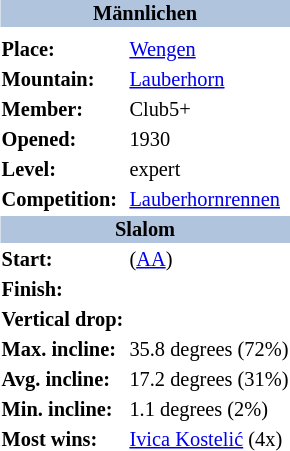<table border=0 class="toccolours float-right" align="right" style="margin:0 0 0.5em 1em; font-size: 85%;">
<tr>
<th bgcolor=#b0c4de colspan=2 align="center">Männlichen</th>
</tr>
<tr>
<td align="center" colspan=2></td>
</tr>
<tr>
<td><strong>Place:</strong></td>
<td> <a href='#'>Wengen</a></td>
</tr>
<tr>
<td><strong>Mountain:</strong></td>
<td><a href='#'>Lauberhorn</a></td>
</tr>
<tr>
<td><strong>Member:</strong></td>
<td>Club5+</td>
</tr>
<tr>
<td><strong>Opened:</strong></td>
<td>1930</td>
</tr>
<tr>
<td><strong>Level:</strong></td>
<td> expert</td>
</tr>
<tr>
<td><strong>Competition:</strong></td>
<td><a href='#'>Lauberhornrennen</a></td>
</tr>
<tr>
<th bgcolor=#b0c4de colspan=2 align="center">Slalom</th>
</tr>
<tr>
<td><strong>Start:</strong></td>
<td> (<a href='#'>AA</a>)</td>
</tr>
<tr>
<td><strong>Finish:</strong></td>
<td></td>
</tr>
<tr>
<td><strong>Vertical drop:</strong></td>
<td></td>
</tr>
<tr>
<td><strong>Max. incline:</strong></td>
<td>35.8 degrees (72%)</td>
</tr>
<tr>
<td><strong>Avg. incline:</strong></td>
<td>17.2 degrees (31%)</td>
</tr>
<tr>
<td><strong>Min. incline:</strong></td>
<td>1.1 degrees (2%)</td>
</tr>
<tr>
<td><strong>Most wins:</strong></td>
<td> <a href='#'>Ivica Kostelić</a> (4x)</td>
</tr>
</table>
